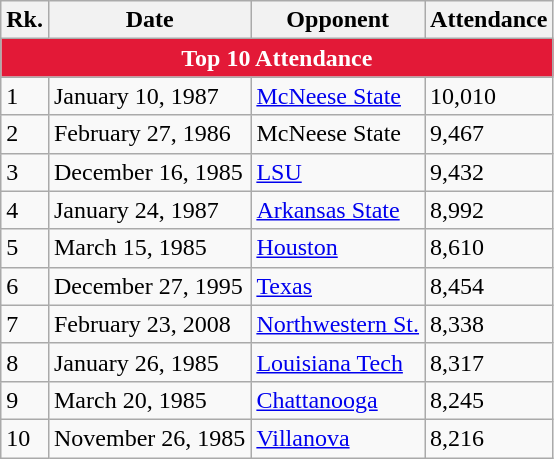<table class="wikitable">
<tr>
<th>Rk.</th>
<th>Date</th>
<th>Opponent</th>
<th>Attendance</th>
</tr>
<tr>
<th colspan=4 style="background:#E31937; color:#FFFFFF;">Top 10 Attendance</th>
</tr>
<tr>
<td>1</td>
<td>January 10, 1987</td>
<td><a href='#'>McNeese State</a></td>
<td>10,010</td>
</tr>
<tr>
<td>2</td>
<td>February 27, 1986</td>
<td>McNeese State</td>
<td>9,467</td>
</tr>
<tr>
<td>3</td>
<td>December 16, 1985</td>
<td><a href='#'>LSU</a></td>
<td>9,432</td>
</tr>
<tr>
<td>4</td>
<td>January 24, 1987</td>
<td><a href='#'>Arkansas State</a></td>
<td>8,992</td>
</tr>
<tr>
<td>5</td>
<td>March 15, 1985</td>
<td><a href='#'>Houston</a></td>
<td>8,610</td>
</tr>
<tr>
<td>6</td>
<td>December 27, 1995</td>
<td><a href='#'>Texas</a></td>
<td>8,454</td>
</tr>
<tr>
<td>7</td>
<td>February 23, 2008</td>
<td><a href='#'>Northwestern St.</a></td>
<td>8,338</td>
</tr>
<tr>
<td>8</td>
<td>January 26, 1985</td>
<td><a href='#'>Louisiana Tech</a></td>
<td>8,317</td>
</tr>
<tr>
<td>9</td>
<td>March 20, 1985</td>
<td><a href='#'>Chattanooga</a></td>
<td>8,245</td>
</tr>
<tr>
<td>10</td>
<td>November 26, 1985</td>
<td><a href='#'>Villanova</a></td>
<td>8,216</td>
</tr>
</table>
